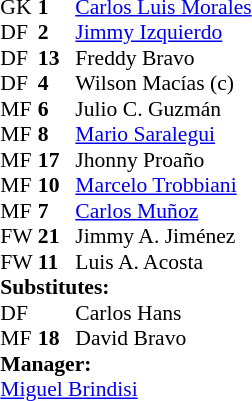<table cellspacing="0" cellpadding="0" style="font-size:90%; margin:0.2em auto;">
<tr>
<th width="25"></th>
<th width="25"></th>
</tr>
<tr>
<td>GK</td>
<td><strong>1</strong></td>
<td> <a href='#'>Carlos Luis Morales</a></td>
</tr>
<tr>
<td>DF</td>
<td><strong>2</strong></td>
<td> <a href='#'>Jimmy Izquierdo</a></td>
</tr>
<tr>
<td>DF</td>
<td><strong>13</strong></td>
<td> Freddy Bravo</td>
</tr>
<tr>
<td>DF</td>
<td><strong>4</strong></td>
<td> Wilson Macías (c)</td>
</tr>
<tr>
<td>MF</td>
<td><strong>6</strong></td>
<td> Julio C. Guzmán</td>
</tr>
<tr>
<td>MF</td>
<td><strong>8</strong></td>
<td> <a href='#'>Mario Saralegui</a></td>
</tr>
<tr>
<td>MF</td>
<td><strong>17</strong></td>
<td> Jhonny Proaño</td>
<td></td>
<td></td>
</tr>
<tr>
<td>MF</td>
<td><strong>10</strong></td>
<td> <a href='#'>Marcelo Trobbiani</a></td>
</tr>
<tr>
<td>MF</td>
<td><strong>7</strong></td>
<td> <a href='#'>Carlos Muñoz</a></td>
<td></td>
<td></td>
</tr>
<tr>
<td>FW</td>
<td><strong>21</strong></td>
<td> Jimmy A. Jiménez</td>
</tr>
<tr>
<td>FW</td>
<td><strong>11</strong></td>
<td> Luis A. Acosta</td>
</tr>
<tr>
<td colspan=3><strong>Substitutes:</strong></td>
</tr>
<tr>
<td>DF</td>
<td></td>
<td> Carlos Hans</td>
<td></td>
<td></td>
</tr>
<tr>
<td>MF</td>
<td><strong>18</strong></td>
<td> David Bravo</td>
<td></td>
<td></td>
</tr>
<tr>
<td colspan=3><strong>Manager:</strong></td>
</tr>
<tr>
<td colspan=4> <a href='#'>Miguel Brindisi</a></td>
</tr>
</table>
